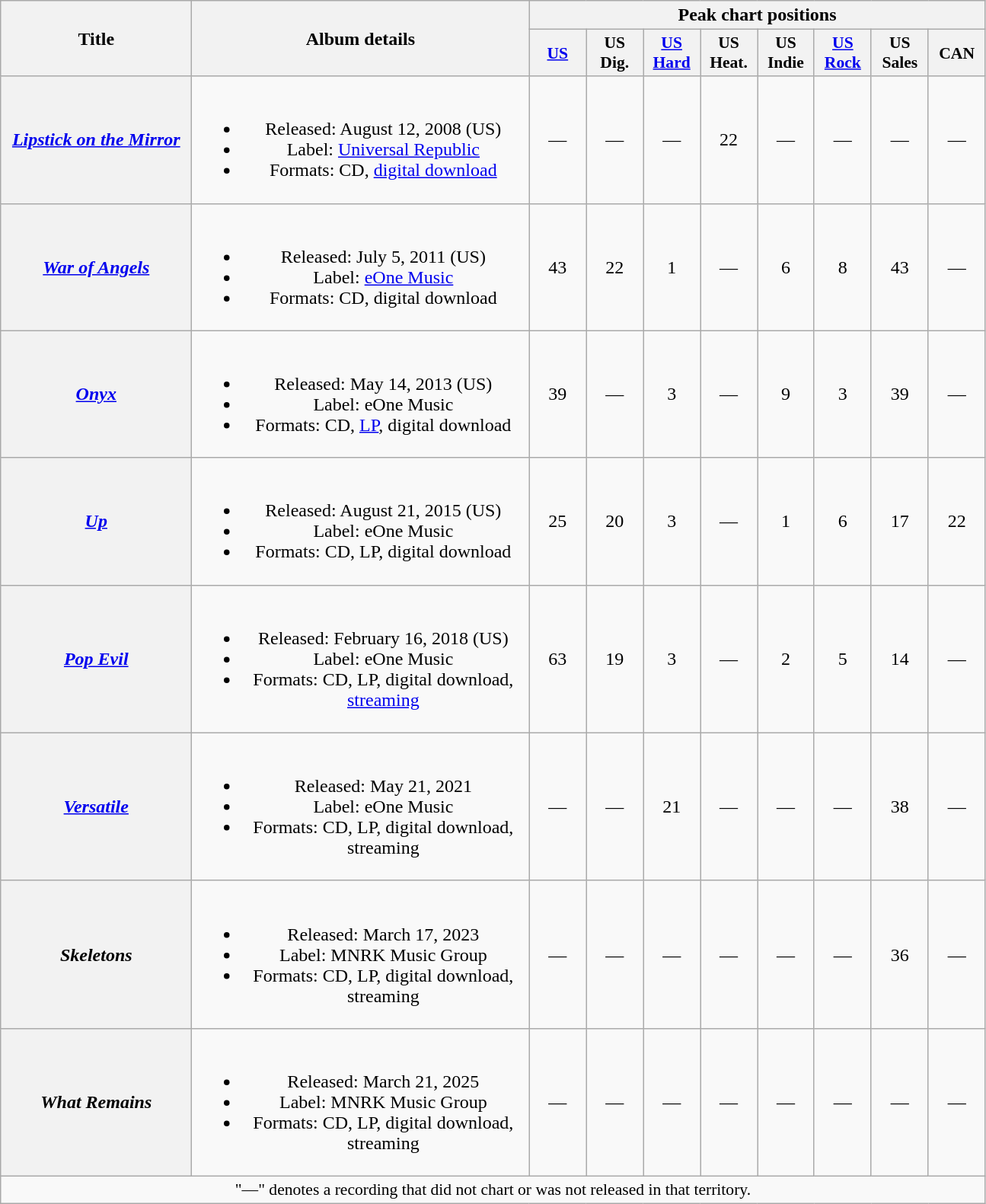<table class="wikitable plainrowheaders" style="text-align:center;">
<tr>
<th scope="col" rowspan="2" style="width:10em;">Title</th>
<th scope="col" rowspan="2" style="width:18em;">Album details</th>
<th scope="col" colspan="8">Peak chart positions</th>
</tr>
<tr>
<th scope="col" style="width:3em;font-size:90%;"><a href='#'>US</a><br></th>
<th scope="col" style="width:3em;font-size:90%;">US Dig.<br></th>
<th scope="col" style="width:3em;font-size:90%;"><a href='#'>US<br>Hard</a><br></th>
<th scope="col" style="width:3em;font-size:90%;">US Heat.<br></th>
<th scope="col" style="width:3em;font-size:90%;">US Indie<br></th>
<th scope="col" style="width:3em;font-size:90%;"><a href='#'>US<br>Rock</a><br></th>
<th scope="col" style="width:3em;font-size:90%;">US Sales<br></th>
<th scope="col" style="width:3em;font-size:90%;">CAN<br></th>
</tr>
<tr>
<th scope="row"><em><a href='#'>Lipstick on the Mirror</a></em></th>
<td><br><ul><li>Released: August 12, 2008 <span>(US)</span></li><li>Label: <a href='#'>Universal Republic</a></li><li>Formats: CD, <a href='#'>digital download</a></li></ul></td>
<td>—</td>
<td>—</td>
<td>—</td>
<td>22</td>
<td>—</td>
<td>—</td>
<td>—</td>
<td>—</td>
</tr>
<tr>
<th scope="row"><em><a href='#'>War of Angels</a></em></th>
<td><br><ul><li>Released: July 5, 2011 <span>(US)</span></li><li>Label: <a href='#'>eOne Music</a></li><li>Formats: CD, digital download</li></ul></td>
<td>43</td>
<td>22</td>
<td>1</td>
<td>—</td>
<td>6</td>
<td>8</td>
<td>43</td>
<td>—</td>
</tr>
<tr>
<th scope="row"><em><a href='#'>Onyx</a></em></th>
<td><br><ul><li>Released: May 14, 2013 <span>(US)</span></li><li>Label: eOne Music</li><li>Formats: CD, <a href='#'>LP</a>, digital download</li></ul></td>
<td>39</td>
<td>—</td>
<td>3</td>
<td>—</td>
<td>9</td>
<td>3</td>
<td>39</td>
<td>—</td>
</tr>
<tr>
<th scope="row"><em><a href='#'>Up</a></em></th>
<td><br><ul><li>Released: August 21, 2015 <span>(US)</span></li><li>Label: eOne Music</li><li>Formats: CD, LP, digital download</li></ul></td>
<td>25</td>
<td>20</td>
<td>3</td>
<td>—</td>
<td>1</td>
<td>6</td>
<td>17</td>
<td>22</td>
</tr>
<tr>
<th scope="row"><em><a href='#'>Pop Evil</a></em></th>
<td><br><ul><li>Released: February 16, 2018 <span>(US)</span></li><li>Label: eOne Music</li><li>Formats: CD, LP, digital download, <a href='#'>streaming</a></li></ul></td>
<td>63</td>
<td>19</td>
<td>3</td>
<td>—</td>
<td>2</td>
<td>5</td>
<td>14</td>
<td>—</td>
</tr>
<tr>
<th scope="row"><em><a href='#'>Versatile</a></em></th>
<td><br><ul><li>Released: May 21, 2021</li><li>Label: eOne Music</li><li>Formats: CD, LP, digital download, streaming</li></ul></td>
<td>—</td>
<td>—</td>
<td>21</td>
<td>—</td>
<td>—</td>
<td>—</td>
<td>38</td>
<td>—</td>
</tr>
<tr>
<th scope="row"><em>Skeletons</em></th>
<td><br><ul><li>Released: March 17, 2023</li><li>Label: MNRK Music Group</li><li>Formats: CD, LP, digital download, streaming</li></ul></td>
<td>—</td>
<td>—</td>
<td>—</td>
<td>—</td>
<td>—</td>
<td>—</td>
<td>36</td>
<td>—</td>
</tr>
<tr>
<th scope="row"><em>What Remains</em></th>
<td><br><ul><li>Released: March 21, 2025</li><li>Label: MNRK Music Group</li><li>Formats: CD, LP, digital download, streaming</li></ul></td>
<td>—</td>
<td>—</td>
<td>—</td>
<td>—</td>
<td>—</td>
<td>—</td>
<td>—</td>
<td>—</td>
</tr>
<tr>
<td colspan="10" style="font-size:90%">"—" denotes a recording that did not chart or was not released in that territory.</td>
</tr>
</table>
